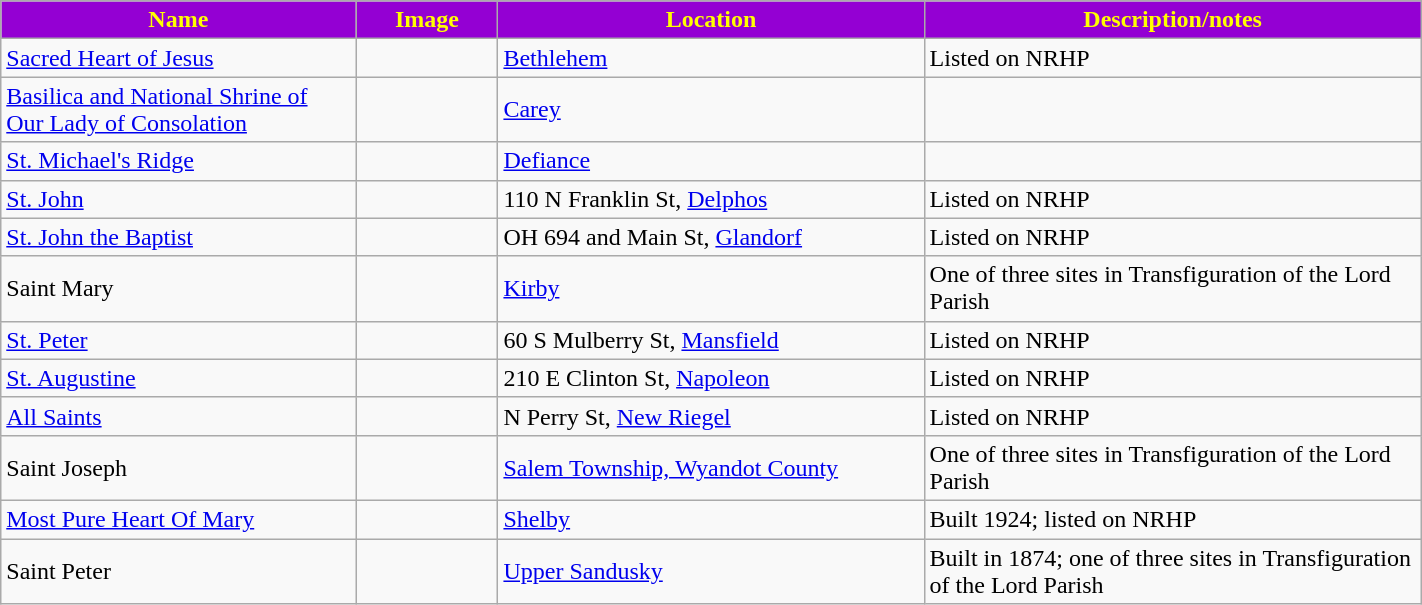<table class="wikitable sortable" style="width:75%">
<tr>
<th style="background:darkviolet; color:yellow;" width="25%"><strong>Name</strong></th>
<th style="background:darkviolet; color:yellow;" width="10%"><strong>Image</strong></th>
<th style="background:darkviolet; color:yellow;" width="30%"><strong>Location</strong></th>
<th style="background:darkviolet; color:yellow;" width="35%"><strong>Description/notes</strong></th>
</tr>
<tr>
<td><a href='#'>Sacred Heart of Jesus</a></td>
<td></td>
<td><a href='#'>Bethlehem</a></td>
<td>Listed on NRHP</td>
</tr>
<tr>
<td><a href='#'>Basilica and National Shrine of Our Lady of Consolation</a></td>
<td></td>
<td><a href='#'>Carey</a></td>
<td></td>
</tr>
<tr>
<td><a href='#'>St. Michael's Ridge</a></td>
<td></td>
<td><a href='#'>Defiance</a></td>
<td></td>
</tr>
<tr>
<td><a href='#'>St. John</a></td>
<td></td>
<td>110 N Franklin St, <a href='#'>Delphos</a></td>
<td>Listed on NRHP</td>
</tr>
<tr>
<td><a href='#'>St. John the Baptist</a></td>
<td></td>
<td>OH 694 and Main St, <a href='#'>Glandorf</a></td>
<td>Listed on NRHP</td>
</tr>
<tr>
<td>Saint Mary</td>
<td></td>
<td><a href='#'>Kirby</a></td>
<td>One of three sites in Transfiguration of the Lord Parish</td>
</tr>
<tr>
<td><a href='#'>St. Peter</a></td>
<td></td>
<td>60 S Mulberry St, <a href='#'>Mansfield</a></td>
<td>Listed on NRHP</td>
</tr>
<tr>
<td><a href='#'>St. Augustine</a></td>
<td></td>
<td>210 E Clinton St, <a href='#'>Napoleon</a></td>
<td>Listed on NRHP</td>
</tr>
<tr>
<td><a href='#'>All Saints</a></td>
<td></td>
<td>N Perry St, <a href='#'>New Riegel</a></td>
<td>Listed on NRHP</td>
</tr>
<tr>
<td>Saint Joseph</td>
<td></td>
<td><a href='#'>Salem Township, Wyandot County</a></td>
<td>One of three sites in Transfiguration of the Lord Parish</td>
</tr>
<tr>
<td><a href='#'>Most Pure Heart Of Mary</a></td>
<td></td>
<td><a href='#'>Shelby</a></td>
<td>Built 1924; listed on NRHP</td>
</tr>
<tr>
<td>Saint Peter</td>
<td></td>
<td><a href='#'>Upper Sandusky</a></td>
<td>Built in 1874; one of three sites in Transfiguration of the Lord Parish</td>
</tr>
</table>
